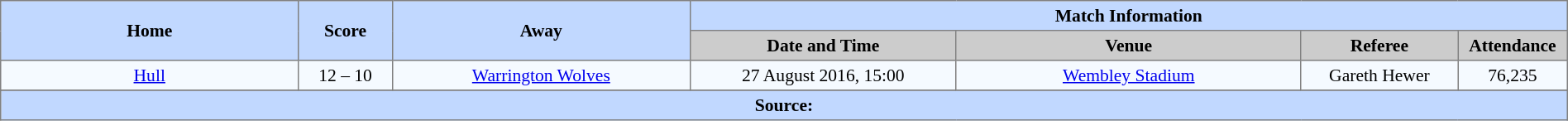<table border=1 style="border-collapse:collapse; font-size:90%; text-align:center;" cellpadding=3 cellspacing=0 width=100%>
<tr bgcolor=#C1D8FF>
<th rowspan=2 width=19%>Home</th>
<th rowspan=2 width=6%>Score</th>
<th rowspan=2 width=19%>Away</th>
<th colspan=6>Match Information</th>
</tr>
<tr bgcolor=#CCCCCC>
<th width=17%>Date and Time</th>
<th width=22%>Venue</th>
<th width=10%>Referee</th>
<th width=7%>Attendance</th>
</tr>
<tr bgcolor=#F5FAFF>
<td> <a href='#'>Hull</a></td>
<td>12 – 10</td>
<td> <a href='#'>Warrington Wolves</a></td>
<td>27 August 2016, 15:00</td>
<td><a href='#'>Wembley Stadium</a></td>
<td>Gareth Hewer</td>
<td>76,235</td>
</tr>
<tr bgcolor=#F5FAFF>
</tr>
<tr style="background:#c1d8ff;">
<th colspan=12>Source:</th>
</tr>
</table>
